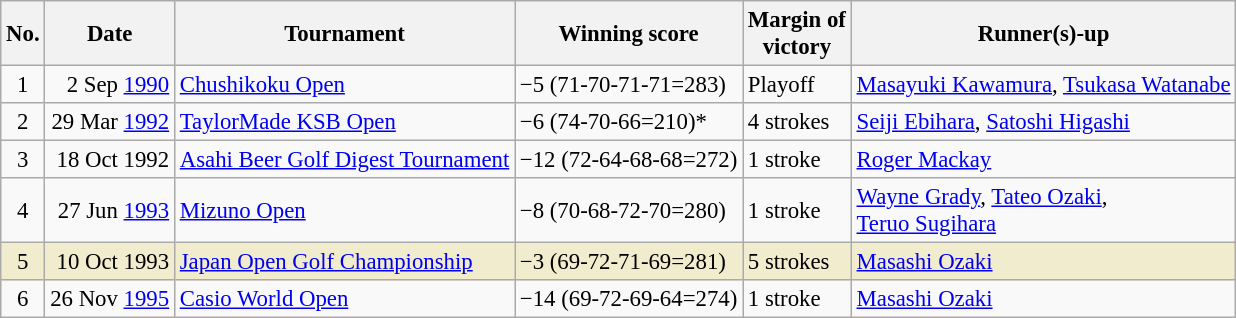<table class="wikitable" style="font-size:95%;">
<tr>
<th>No.</th>
<th>Date</th>
<th>Tournament</th>
<th>Winning score</th>
<th>Margin of<br>victory</th>
<th>Runner(s)-up</th>
</tr>
<tr>
<td align=center>1</td>
<td align=right>2 Sep <a href='#'>1990</a></td>
<td><a href='#'>Chushikoku Open</a></td>
<td>−5 (71-70-71-71=283)</td>
<td>Playoff</td>
<td> <a href='#'>Masayuki Kawamura</a>,  <a href='#'>Tsukasa Watanabe</a></td>
</tr>
<tr>
<td align=center>2</td>
<td align=right>29 Mar <a href='#'>1992</a></td>
<td><a href='#'>TaylorMade KSB Open</a></td>
<td>−6 (74-70-66=210)*</td>
<td>4 strokes</td>
<td> <a href='#'>Seiji Ebihara</a>,  <a href='#'>Satoshi Higashi</a></td>
</tr>
<tr>
<td align=center>3</td>
<td align=right>18 Oct 1992</td>
<td><a href='#'>Asahi Beer Golf Digest Tournament</a></td>
<td>−12 (72-64-68-68=272)</td>
<td>1 stroke</td>
<td> <a href='#'>Roger Mackay</a></td>
</tr>
<tr>
<td align=center>4</td>
<td align=right>27 Jun <a href='#'>1993</a></td>
<td><a href='#'>Mizuno Open</a></td>
<td>−8 (70-68-72-70=280)</td>
<td>1 stroke</td>
<td> <a href='#'>Wayne Grady</a>,  <a href='#'>Tateo Ozaki</a>,<br> <a href='#'>Teruo Sugihara</a></td>
</tr>
<tr style="background:#f2ecce;">
<td align=center>5</td>
<td align=right>10 Oct 1993</td>
<td><a href='#'>Japan Open Golf Championship</a></td>
<td>−3 (69-72-71-69=281)</td>
<td>5 strokes</td>
<td> <a href='#'>Masashi Ozaki</a></td>
</tr>
<tr>
<td align=center>6</td>
<td align=right>26 Nov <a href='#'>1995</a></td>
<td><a href='#'>Casio World Open</a></td>
<td>−14 (69-72-69-64=274)</td>
<td>1 stroke</td>
<td> <a href='#'>Masashi Ozaki</a></td>
</tr>
</table>
